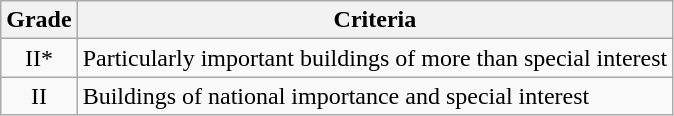<table class="wikitable">
<tr>
<th>Grade</th>
<th>Criteria</th>
</tr>
<tr>
<td align="center" >II*</td>
<td>Particularly important buildings of more than special interest</td>
</tr>
<tr>
<td align="center" >II</td>
<td>Buildings of national importance and special interest</td>
</tr>
</table>
